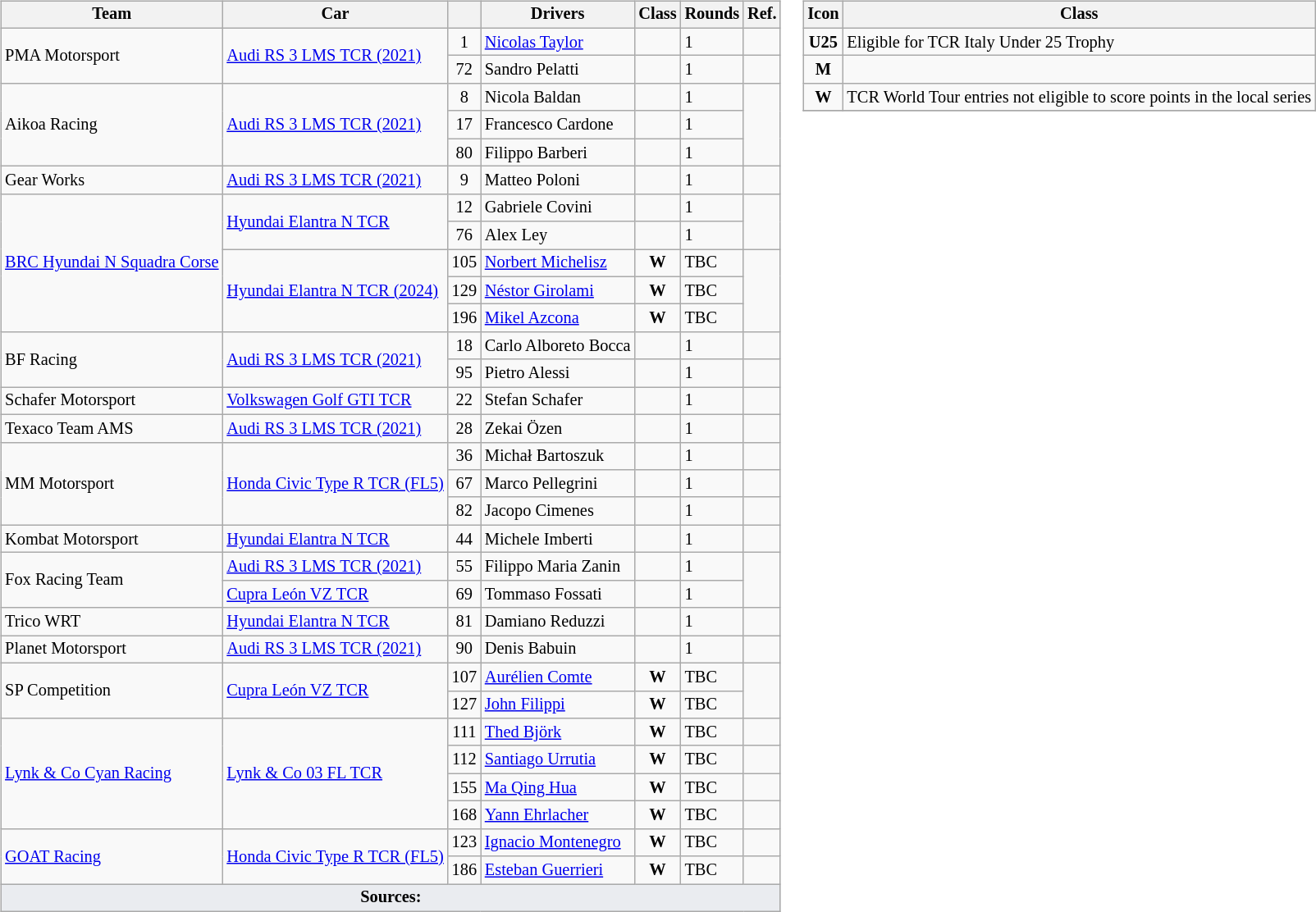<table>
<tr>
<td><br><table class="wikitable" style="font-size: 85%;">
<tr>
<th>Team</th>
<th>Car</th>
<th></th>
<th>Drivers</th>
<th>Class</th>
<th>Rounds</th>
<th>Ref.</th>
</tr>
<tr>
<td rowspan="2"> PMA Motorsport</td>
<td rowspan="2"><a href='#'>Audi RS 3 LMS TCR (2021)</a></td>
<td align="center">1</td>
<td> <a href='#'>Nicolas Taylor</a></td>
<td></td>
<td>1</td>
<td></td>
</tr>
<tr>
<td align="center">72</td>
<td> Sandro Pelatti</td>
<td></td>
<td>1</td>
<td></td>
</tr>
<tr>
<td rowspan="3"> Aikoa Racing</td>
<td rowspan="3"><a href='#'>Audi RS 3 LMS TCR (2021)</a></td>
<td align="center">8</td>
<td> Nicola Baldan</td>
<td></td>
<td>1</td>
<td rowspan="3"></td>
</tr>
<tr>
<td align="center">17</td>
<td> Francesco Cardone</td>
<td></td>
<td>1</td>
</tr>
<tr>
<td align="center">80</td>
<td> Filippo Barberi</td>
<td></td>
<td>1</td>
</tr>
<tr>
<td> Gear Works</td>
<td><a href='#'>Audi RS 3 LMS TCR (2021)</a></td>
<td align="center">9</td>
<td> Matteo Poloni</td>
<td></td>
<td>1</td>
<td></td>
</tr>
<tr>
<td rowspan="5"> <a href='#'>BRC Hyundai N Squadra Corse</a></td>
<td rowspan="2"><a href='#'>Hyundai Elantra N TCR</a></td>
<td align="center">12</td>
<td> Gabriele Covini</td>
<td></td>
<td>1</td>
<td rowspan="2"></td>
</tr>
<tr>
<td align="center">76</td>
<td> Alex Ley</td>
<td></td>
<td>1</td>
</tr>
<tr>
<td rowspan="3"><a href='#'>Hyundai Elantra N TCR (2024)</a></td>
<td align="center">105</td>
<td> <a href='#'>Norbert Michelisz</a></td>
<td align="center"><strong><span>W</span></strong></td>
<td>TBC</td>
<td rowspan="3"></td>
</tr>
<tr>
<td align="center">129</td>
<td> <a href='#'>Néstor Girolami</a></td>
<td align="center"><strong><span>W</span></strong></td>
<td>TBC</td>
</tr>
<tr>
<td align="center">196</td>
<td> <a href='#'>Mikel Azcona</a></td>
<td align="center"><strong><span>W</span></strong></td>
<td>TBC</td>
</tr>
<tr>
<td rowspan="2"> BF Racing</td>
<td rowspan="2"><a href='#'>Audi RS 3 LMS TCR (2021)</a></td>
<td align="center">18</td>
<td> Carlo Alboreto Bocca</td>
<td></td>
<td>1</td>
<td></td>
</tr>
<tr>
<td align="center">95</td>
<td> Pietro Alessi</td>
<td></td>
<td>1</td>
<td></td>
</tr>
<tr>
<td> Schafer Motorsport</td>
<td><a href='#'>Volkswagen Golf GTI TCR</a></td>
<td align="center">22</td>
<td> Stefan Schafer</td>
<td></td>
<td>1</td>
<td></td>
</tr>
<tr>
<td> Texaco Team AMS</td>
<td><a href='#'>Audi RS 3 LMS TCR (2021)</a></td>
<td align="center">28</td>
<td> Zekai Özen</td>
<td></td>
<td>1</td>
<td></td>
</tr>
<tr>
<td rowspan="3"> MM Motorsport</td>
<td rowspan="3"><a href='#'>Honda Civic Type R TCR (FL5)</a></td>
<td align="center">36</td>
<td> Michał Bartoszuk</td>
<td></td>
<td>1</td>
<td></td>
</tr>
<tr>
<td align="center">67</td>
<td> Marco Pellegrini</td>
<td></td>
<td>1</td>
<td></td>
</tr>
<tr>
<td align="center">82</td>
<td> Jacopo Cimenes</td>
<td></td>
<td>1</td>
<td></td>
</tr>
<tr>
<td> Kombat Motorsport</td>
<td><a href='#'>Hyundai Elantra N TCR</a></td>
<td align="center">44</td>
<td> Michele Imberti</td>
<td></td>
<td>1</td>
<td></td>
</tr>
<tr>
<td rowspan="2"> Fox Racing Team</td>
<td><a href='#'>Audi RS 3 LMS TCR (2021)</a></td>
<td align="center">55</td>
<td> Filippo Maria Zanin</td>
<td></td>
<td>1</td>
<td rowspan="2"></td>
</tr>
<tr>
<td><a href='#'>Cupra León VZ TCR</a></td>
<td align="center">69</td>
<td> Tommaso Fossati</td>
<td></td>
<td>1</td>
</tr>
<tr>
<td> Trico WRT</td>
<td><a href='#'>Hyundai Elantra N TCR</a></td>
<td align="center">81</td>
<td> Damiano Reduzzi</td>
<td></td>
<td>1</td>
<td></td>
</tr>
<tr>
<td> Planet Motorsport</td>
<td><a href='#'>Audi RS 3 LMS TCR (2021)</a></td>
<td align="center">90</td>
<td> Denis Babuin</td>
<td></td>
<td>1</td>
<td></td>
</tr>
<tr>
<td rowspan="2"> SP Competition</td>
<td rowspan="2"><a href='#'>Cupra León VZ TCR</a></td>
<td align="center">107</td>
<td> <a href='#'>Aurélien Comte</a></td>
<td align="center"><strong><span>W</span></strong></td>
<td>TBC</td>
<td rowspan="2"></td>
</tr>
<tr>
<td align="center">127</td>
<td> <a href='#'>John Filippi</a></td>
<td align="center"><strong><span>W</span></strong></td>
<td>TBC</td>
</tr>
<tr>
<td rowspan="4"> <a href='#'>Lynk & Co Cyan Racing</a></td>
<td rowspan="4"><a href='#'>Lynk & Co 03 FL TCR</a></td>
<td align="center">111</td>
<td> <a href='#'>Thed Björk</a></td>
<td align="center"><strong><span>W</span></strong></td>
<td>TBC</td>
<td></td>
</tr>
<tr>
<td align="center">112</td>
<td> <a href='#'>Santiago Urrutia</a></td>
<td align="center"><strong><span>W</span></strong></td>
<td>TBC</td>
<td></td>
</tr>
<tr>
<td align="center">155</td>
<td> <a href='#'>Ma Qing Hua</a></td>
<td align="center"><strong><span>W</span></strong></td>
<td>TBC</td>
<td></td>
</tr>
<tr>
<td align="center">168</td>
<td> <a href='#'>Yann Ehrlacher</a></td>
<td align="center"><strong><span>W</span></strong></td>
<td>TBC</td>
<td></td>
</tr>
<tr>
<td rowspan="2" nowrap> <a href='#'>GOAT Racing</a></td>
<td rowspan="2" nowrap><a href='#'>Honda Civic Type R TCR (FL5)</a></td>
<td align="center" nowrap>123</td>
<td nowrap> <a href='#'>Ignacio Montenegro</a></td>
<td align="center"><strong><span>W</span></strong></td>
<td>TBC</td>
<td></td>
</tr>
<tr>
<td align=center>186</td>
<td> <a href='#'>Esteban Guerrieri</a></td>
<td align="center"><strong><span>W</span></strong></td>
<td>TBC</td>
<td></td>
</tr>
<tr>
<td colspan="7" style="background-color:#EAECF0;text-align:center"><strong>Sources:</strong> </td>
</tr>
</table>
</td>
<td valign="top"><br><table class="wikitable" style="font-size: 85%;">
<tr>
<th>Icon</th>
<th>Class</th>
</tr>
<tr>
<td align="center"><strong><span>U25</span></strong></td>
<td>Eligible for TCR Italy Under 25 Trophy</td>
</tr>
<tr>
<td align="center"><strong><span>M</span></strong></td>
<td></td>
</tr>
<tr>
<td align="center"><strong><span>W</span></strong></td>
<td>TCR World Tour entries not eligible to score points in the local series</td>
</tr>
<tr>
</tr>
</table>
</td>
</tr>
</table>
